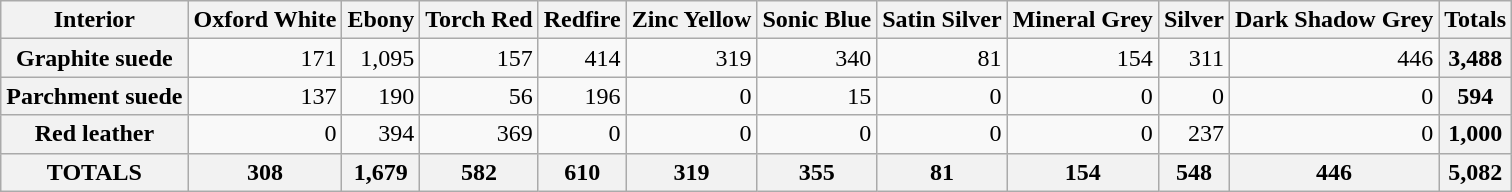<table class=wikitable>
<tr>
<th>Interior</th>
<th>Oxford White</th>
<th>Ebony</th>
<th>Torch Red</th>
<th>Redfire</th>
<th>Zinc Yellow</th>
<th>Sonic Blue</th>
<th>Satin Silver</th>
<th>Mineral Grey</th>
<th>Silver</th>
<th>Dark Shadow Grey</th>
<th>Totals</th>
</tr>
<tr>
<th>Graphite suede</th>
<td align=right>171</td>
<td align=right>1,095</td>
<td align=right>157</td>
<td align=right>414</td>
<td align=right>319</td>
<td align=right>340</td>
<td align=right>81</td>
<td align=right>154</td>
<td align=right>311</td>
<td align=right>446</td>
<th>3,488</th>
</tr>
<tr>
<th>Parchment suede</th>
<td align=right>137</td>
<td align=right>190</td>
<td align=right>56</td>
<td align=right>196</td>
<td align=right>0</td>
<td align=right>15</td>
<td align=right>0</td>
<td align=right>0</td>
<td align=right>0</td>
<td align=right>0</td>
<th>594</th>
</tr>
<tr>
<th>Red leather</th>
<td align=right>0</td>
<td align=right>394</td>
<td align=right>369</td>
<td align=right>0</td>
<td align=right>0</td>
<td align=right>0</td>
<td align=right>0</td>
<td align=right>0</td>
<td align=right>237</td>
<td align=right>0</td>
<th>1,000</th>
</tr>
<tr>
<th>TOTALS</th>
<th>308</th>
<th>1,679</th>
<th>582</th>
<th>610</th>
<th>319</th>
<th>355</th>
<th>81</th>
<th>154</th>
<th>548</th>
<th>446</th>
<th>5,082</th>
</tr>
</table>
